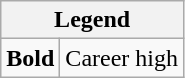<table class="wikitable mw-collapsible mw-collapsed">
<tr>
<th colspan="2">Legend</th>
</tr>
<tr>
<td><strong>Bold</strong></td>
<td>Career high</td>
</tr>
</table>
